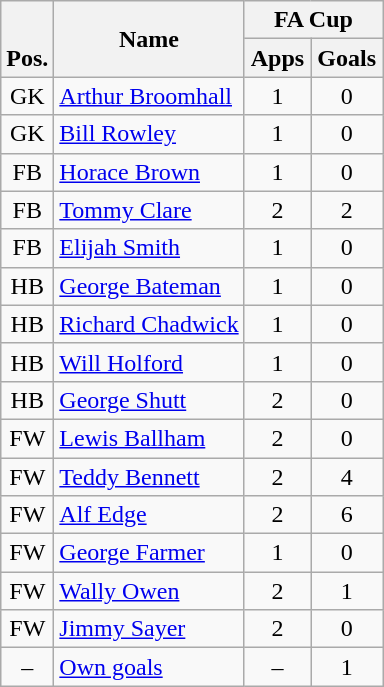<table class="wikitable" style="text-align:center">
<tr>
<th rowspan="2" valign="bottom">Pos.</th>
<th rowspan="2">Name</th>
<th colspan="2" width="85">FA Cup</th>
</tr>
<tr>
<th>Apps</th>
<th>Goals</th>
</tr>
<tr>
<td>GK</td>
<td align="left"> <a href='#'>Arthur Broomhall</a></td>
<td>1</td>
<td>0</td>
</tr>
<tr>
<td>GK</td>
<td align="left"> <a href='#'>Bill Rowley</a></td>
<td>1</td>
<td>0</td>
</tr>
<tr>
<td>FB</td>
<td align="left"> <a href='#'>Horace Brown</a></td>
<td>1</td>
<td>0</td>
</tr>
<tr>
<td>FB</td>
<td align="left"> <a href='#'>Tommy Clare</a></td>
<td>2</td>
<td>2</td>
</tr>
<tr>
<td>FB</td>
<td align="left"> <a href='#'>Elijah Smith</a></td>
<td>1</td>
<td>0</td>
</tr>
<tr>
<td>HB</td>
<td align="left"> <a href='#'>George Bateman</a></td>
<td>1</td>
<td>0</td>
</tr>
<tr>
<td>HB</td>
<td align="left"> <a href='#'>Richard Chadwick</a></td>
<td>1</td>
<td>0</td>
</tr>
<tr>
<td>HB</td>
<td align="left"> <a href='#'>Will Holford</a></td>
<td>1</td>
<td>0</td>
</tr>
<tr>
<td>HB</td>
<td align="left"> <a href='#'>George Shutt</a></td>
<td>2</td>
<td>0</td>
</tr>
<tr>
<td>FW</td>
<td align="left"> <a href='#'>Lewis Ballham</a></td>
<td>2</td>
<td>0</td>
</tr>
<tr>
<td>FW</td>
<td align="left"> <a href='#'>Teddy Bennett</a></td>
<td>2</td>
<td>4</td>
</tr>
<tr>
<td>FW</td>
<td align="left"> <a href='#'>Alf Edge</a></td>
<td>2</td>
<td>6</td>
</tr>
<tr>
<td>FW</td>
<td align="left"> <a href='#'>George Farmer</a></td>
<td>1</td>
<td>0</td>
</tr>
<tr>
<td>FW</td>
<td align="left"> <a href='#'>Wally Owen</a></td>
<td>2</td>
<td>1</td>
</tr>
<tr>
<td>FW</td>
<td align="left"> <a href='#'>Jimmy Sayer</a></td>
<td>2</td>
<td>0</td>
</tr>
<tr>
<td>–</td>
<td align="left"><a href='#'>Own goals</a></td>
<td>–</td>
<td>1</td>
</tr>
</table>
